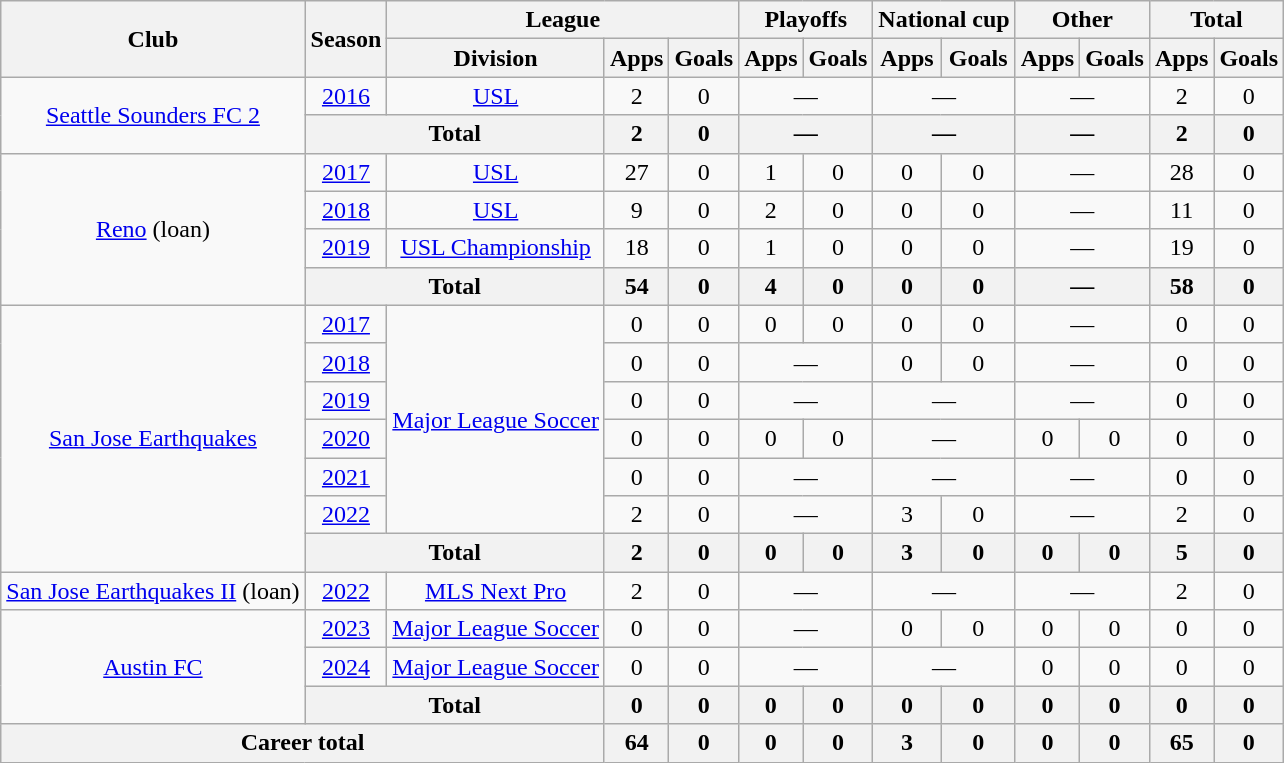<table class="wikitable" style="text-align: center;">
<tr>
<th rowspan="2">Club</th>
<th rowspan="2">Season</th>
<th colspan="3">League</th>
<th colspan="2">Playoffs</th>
<th colspan="2">National cup</th>
<th colspan="2">Other</th>
<th colspan="2">Total</th>
</tr>
<tr>
<th>Division</th>
<th>Apps</th>
<th>Goals</th>
<th>Apps</th>
<th>Goals</th>
<th>Apps</th>
<th>Goals</th>
<th>Apps</th>
<th>Goals</th>
<th>Apps</th>
<th>Goals</th>
</tr>
<tr>
<td rowspan="2" valign="center"><a href='#'>Seattle Sounders FC 2</a></td>
<td><a href='#'>2016</a></td>
<td><a href='#'>USL</a></td>
<td>2</td>
<td>0</td>
<td colspan="2">—</td>
<td colspan="2">—</td>
<td colspan="2">—</td>
<td>2</td>
<td>0</td>
</tr>
<tr>
<th colspan="2">Total</th>
<th>2</th>
<th>0</th>
<th colspan="2">—</th>
<th colspan="2">—</th>
<th colspan="2">—</th>
<th>2</th>
<th>0</th>
</tr>
<tr>
<td rowspan="4" valign="center"><a href='#'>Reno</a> (loan)</td>
<td><a href='#'>2017</a></td>
<td><a href='#'>USL</a></td>
<td>27</td>
<td>0</td>
<td>1</td>
<td>0</td>
<td>0</td>
<td>0</td>
<td colspan="2">—</td>
<td>28</td>
<td>0</td>
</tr>
<tr>
<td><a href='#'>2018</a></td>
<td><a href='#'>USL</a></td>
<td>9</td>
<td>0</td>
<td>2</td>
<td>0</td>
<td>0</td>
<td>0</td>
<td colspan="2">—</td>
<td>11</td>
<td>0</td>
</tr>
<tr>
<td><a href='#'>2019</a></td>
<td><a href='#'>USL Championship</a></td>
<td>18</td>
<td>0</td>
<td>1</td>
<td>0</td>
<td>0</td>
<td>0</td>
<td colspan="2">—</td>
<td>19</td>
<td>0</td>
</tr>
<tr>
<th colspan="2">Total</th>
<th>54</th>
<th>0</th>
<th>4</th>
<th>0</th>
<th>0</th>
<th>0</th>
<th colspan="2">—</th>
<th>58</th>
<th>0</th>
</tr>
<tr>
<td rowspan="7" valign="center"><a href='#'>San Jose Earthquakes</a></td>
<td><a href='#'>2017</a></td>
<td rowspan="6"><a href='#'>Major League Soccer</a></td>
<td>0</td>
<td>0</td>
<td>0</td>
<td>0</td>
<td>0</td>
<td>0</td>
<td colspan="2">—</td>
<td>0</td>
<td>0</td>
</tr>
<tr>
<td><a href='#'>2018</a></td>
<td>0</td>
<td>0</td>
<td colspan="2">—</td>
<td>0</td>
<td>0</td>
<td colspan="2">—</td>
<td>0</td>
<td>0</td>
</tr>
<tr>
<td><a href='#'>2019</a></td>
<td>0</td>
<td>0</td>
<td colspan="2">—</td>
<td colspan="2">—</td>
<td colspan="2">—</td>
<td>0</td>
<td>0</td>
</tr>
<tr>
<td><a href='#'>2020</a></td>
<td>0</td>
<td>0</td>
<td>0</td>
<td>0</td>
<td colspan="2">—</td>
<td>0</td>
<td>0</td>
<td>0</td>
<td>0</td>
</tr>
<tr>
<td><a href='#'>2021</a></td>
<td>0</td>
<td>0</td>
<td colspan="2">—</td>
<td colspan="2">—</td>
<td colspan="2">—</td>
<td>0</td>
<td>0</td>
</tr>
<tr>
<td><a href='#'>2022</a></td>
<td>2</td>
<td>0</td>
<td colspan="2">—</td>
<td>3</td>
<td>0</td>
<td colspan="2">—</td>
<td>2</td>
<td>0</td>
</tr>
<tr>
<th colspan="2">Total</th>
<th>2</th>
<th>0</th>
<th>0</th>
<th>0</th>
<th>3</th>
<th>0</th>
<th>0</th>
<th>0</th>
<th>5</th>
<th>0</th>
</tr>
<tr>
<td><a href='#'>San Jose Earthquakes II</a> (loan)</td>
<td><a href='#'>2022</a></td>
<td><a href='#'>MLS Next Pro</a></td>
<td>2</td>
<td>0</td>
<td colspan="2">—</td>
<td colspan="2">—</td>
<td colspan="2">—</td>
<td>2</td>
<td>0</td>
</tr>
<tr>
<td rowspan="3" valign="center"><a href='#'>Austin FC</a></td>
<td><a href='#'>2023</a></td>
<td><a href='#'>Major League Soccer</a></td>
<td>0</td>
<td>0</td>
<td colspan="2">—</td>
<td>0</td>
<td>0</td>
<td>0</td>
<td>0</td>
<td>0</td>
<td>0</td>
</tr>
<tr>
<td><a href='#'>2024</a></td>
<td><a href='#'>Major League Soccer</a></td>
<td>0</td>
<td>0</td>
<td colspan="2">—</td>
<td colspan="2">—</td>
<td>0</td>
<td>0</td>
<td>0</td>
<td>0</td>
</tr>
<tr>
<th colspan="2">Total</th>
<th>0</th>
<th>0</th>
<th>0</th>
<th>0</th>
<th>0</th>
<th>0</th>
<th>0</th>
<th>0</th>
<th>0</th>
<th>0</th>
</tr>
<tr>
<th colspan="3">Career total</th>
<th>64</th>
<th>0</th>
<th>0</th>
<th>0</th>
<th>3</th>
<th>0</th>
<th>0</th>
<th>0</th>
<th>65</th>
<th>0</th>
</tr>
</table>
